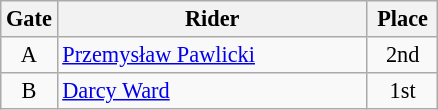<table class=wikitable style="font-size:93%;">
<tr>
<th width=25px>Gate</th>
<th width=200px>Rider</th>
<th width=40px>Place</th>
</tr>
<tr align=center>
<td>A</td>
<td align=left> <a href='#'>Przemysław Pawlicki</a></td>
<td>2nd</td>
</tr>
<tr align=center>
<td>B</td>
<td align=left> <a href='#'>Darcy Ward</a></td>
<td>1st</td>
</tr>
</table>
